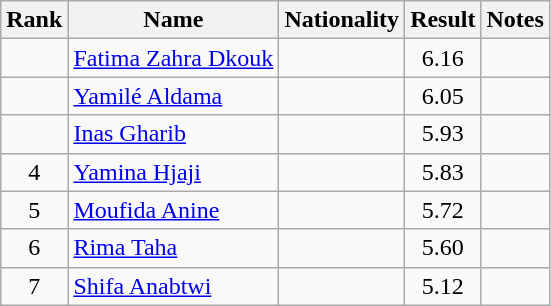<table class="wikitable sortable" style="text-align:center">
<tr>
<th>Rank</th>
<th>Name</th>
<th>Nationality</th>
<th>Result</th>
<th>Notes</th>
</tr>
<tr>
<td></td>
<td align=left><a href='#'>Fatima Zahra Dkouk</a></td>
<td align=left></td>
<td>6.16</td>
<td></td>
</tr>
<tr>
<td></td>
<td align=left><a href='#'>Yamilé Aldama</a></td>
<td align=left></td>
<td>6.05</td>
<td></td>
</tr>
<tr>
<td></td>
<td align=left><a href='#'>Inas Gharib</a></td>
<td align=left></td>
<td>5.93</td>
<td></td>
</tr>
<tr>
<td>4</td>
<td align=left><a href='#'>Yamina Hjaji</a></td>
<td align=left></td>
<td>5.83</td>
<td></td>
</tr>
<tr>
<td>5</td>
<td align=left><a href='#'>Moufida Anine</a></td>
<td align=left></td>
<td>5.72</td>
<td></td>
</tr>
<tr>
<td>6</td>
<td align=left><a href='#'>Rima Taha</a></td>
<td align=left></td>
<td>5.60</td>
<td></td>
</tr>
<tr>
<td>7</td>
<td align=left><a href='#'>Shifa Anabtwi</a></td>
<td align=left></td>
<td>5.12</td>
<td></td>
</tr>
</table>
